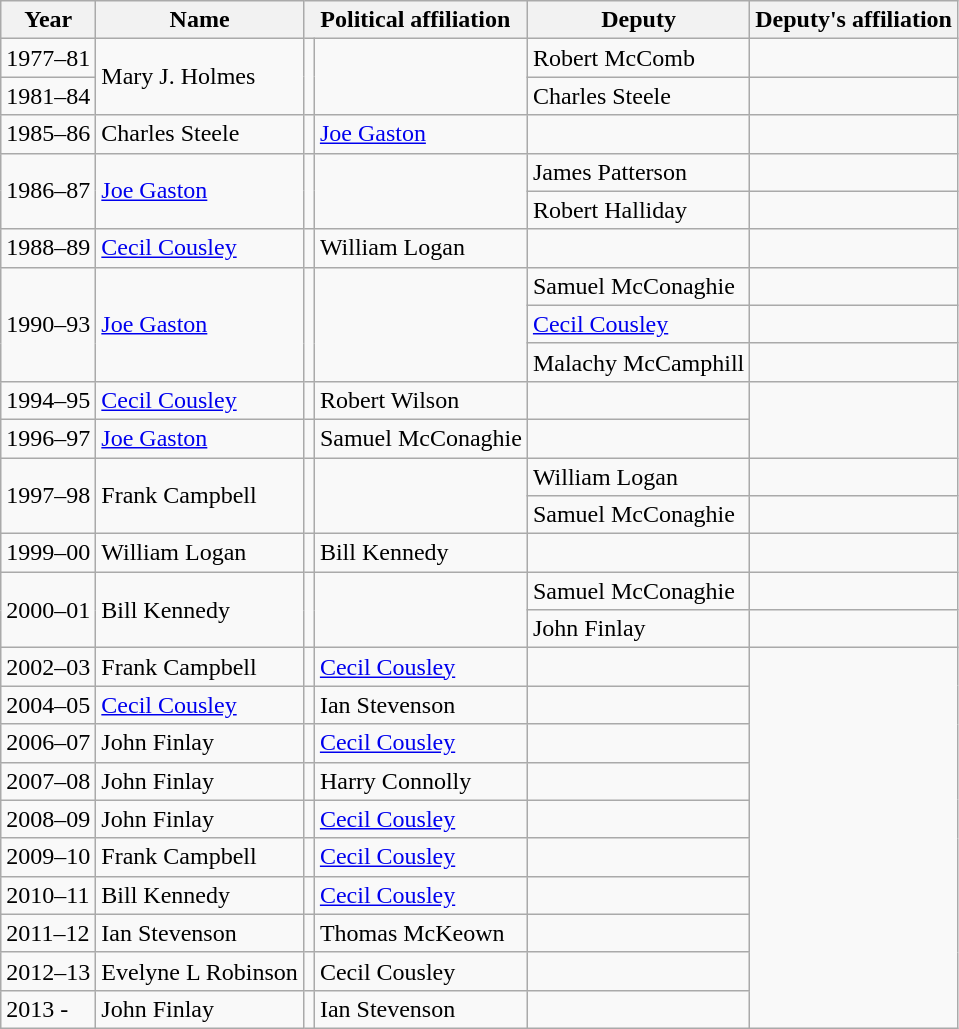<table class="wikitable">
<tr>
<th>Year</th>
<th>Name</th>
<th colspan=2>Political affiliation</th>
<th>Deputy</th>
<th colspan=2>Deputy's affiliation</th>
</tr>
<tr>
<td>1977–81</td>
<td rowspan=2>Mary J. Holmes</td>
<td rowspan=2 bgcolor=></td>
<td rowspan=2><a href='#'></a></td>
<td>Robert McComb</td>
<td></td>
</tr>
<tr>
<td>1981–84</td>
<td>Charles Steele</td>
<td></td>
</tr>
<tr>
<td>1985–86</td>
<td>Charles Steele</td>
<td></td>
<td><a href='#'>Joe Gaston</a></td>
<td></td>
</tr>
<tr>
<td rowspan=2>1986–87</td>
<td rowspan=2><a href='#'>Joe Gaston</a></td>
<td rowspan=2 bgcolor=></td>
<td rowspan=2><a href='#'></a></td>
<td>James Patterson</td>
<td></td>
</tr>
<tr>
<td>Robert Halliday</td>
<td></td>
</tr>
<tr>
<td>1988–89</td>
<td><a href='#'>Cecil Cousley</a></td>
<td></td>
<td>William Logan</td>
<td></td>
</tr>
<tr>
<td rowspan=3>1990–93</td>
<td rowspan=3><a href='#'>Joe Gaston</a></td>
<td rowspan=3 bgcolor=></td>
<td rowspan=3><a href='#'></a></td>
<td>Samuel McConaghie</td>
<td></td>
</tr>
<tr>
<td><a href='#'>Cecil Cousley</a></td>
<td></td>
</tr>
<tr>
<td>Malachy McCamphill</td>
<td></td>
</tr>
<tr>
<td>1994–95</td>
<td><a href='#'>Cecil Cousley</a></td>
<td></td>
<td>Robert Wilson</td>
<td></td>
</tr>
<tr>
<td>1996–97</td>
<td><a href='#'>Joe Gaston</a></td>
<td></td>
<td>Samuel McConaghie</td>
<td></td>
</tr>
<tr>
<td rowspan=2>1997–98</td>
<td rowspan=2>Frank Campbell</td>
<td rowspan=2 bgcolor=></td>
<td rowspan=2><a href='#'></a></td>
<td>William Logan</td>
<td></td>
</tr>
<tr>
<td>Samuel McConaghie</td>
<td></td>
</tr>
<tr>
<td>1999–00</td>
<td>William Logan</td>
<td></td>
<td>Bill Kennedy</td>
<td></td>
</tr>
<tr>
<td rowspan=2>2000–01</td>
<td rowspan=2>Bill Kennedy</td>
<td rowspan=2 bgcolor=></td>
<td rowspan=2><a href='#'></a></td>
<td>Samuel McConaghie</td>
<td></td>
</tr>
<tr>
<td>John Finlay</td>
<td></td>
</tr>
<tr>
<td>2002–03</td>
<td>Frank Campbell</td>
<td></td>
<td><a href='#'>Cecil Cousley</a></td>
<td></td>
</tr>
<tr>
<td>2004–05</td>
<td><a href='#'>Cecil Cousley</a></td>
<td></td>
<td>Ian Stevenson</td>
<td></td>
</tr>
<tr>
<td>2006–07</td>
<td>John Finlay</td>
<td></td>
<td><a href='#'>Cecil Cousley</a></td>
<td></td>
</tr>
<tr>
<td>2007–08</td>
<td>John Finlay</td>
<td></td>
<td>Harry Connolly</td>
<td></td>
</tr>
<tr>
<td>2008–09</td>
<td>John Finlay</td>
<td></td>
<td><a href='#'>Cecil Cousley</a></td>
<td></td>
</tr>
<tr>
<td>2009–10</td>
<td>Frank Campbell</td>
<td></td>
<td><a href='#'>Cecil Cousley</a></td>
<td></td>
</tr>
<tr>
<td>2010–11</td>
<td>Bill Kennedy</td>
<td></td>
<td><a href='#'>Cecil Cousley</a></td>
<td></td>
</tr>
<tr>
<td>2011–12</td>
<td>Ian Stevenson</td>
<td></td>
<td>Thomas McKeown</td>
<td></td>
</tr>
<tr>
<td>2012–13</td>
<td>Evelyne L Robinson</td>
<td></td>
<td>Cecil Cousley</td>
<td></td>
</tr>
<tr>
<td>2013 -</td>
<td>John Finlay</td>
<td></td>
<td>Ian Stevenson</td>
<td></td>
</tr>
</table>
